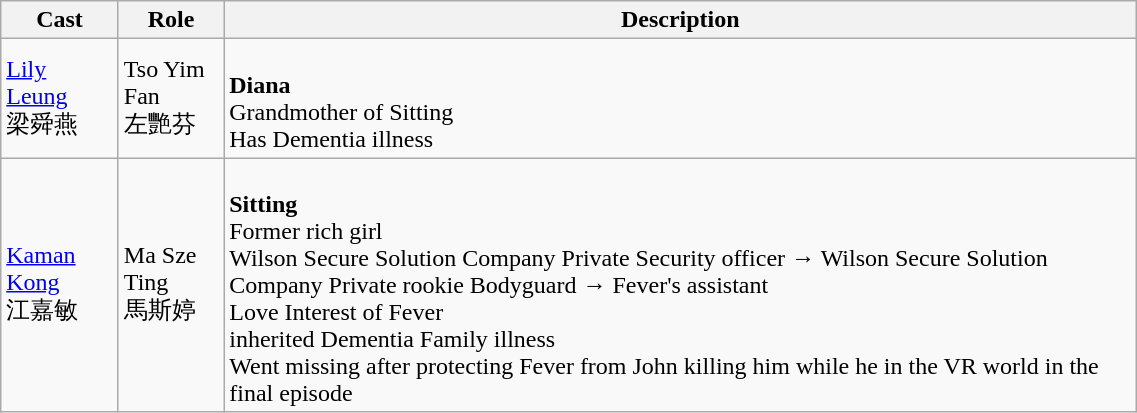<table class="wikitable" width="60%">
<tr>
<th>Cast</th>
<th>Role</th>
<th>Description</th>
</tr>
<tr>
<td><a href='#'>Lily Leung</a> <br> 梁舜燕</td>
<td>Tso Yim Fan <br> 左艷芬</td>
<td><br><strong>Diana</strong> <br> Grandmother of Sitting <br> Has Dementia illness</td>
</tr>
<tr>
<td><a href='#'>Kaman Kong</a> <br> 江嘉敏</td>
<td>Ma Sze Ting <br> 馬斯婷</td>
<td><br><strong>Sitting</strong> <br> Former rich girl  <br>  Wilson Secure Solution Company  Private Security officer <strong>→</strong> Wilson Secure Solution Company Private rookie Bodyguard <strong>→</strong> Fever's assistant <br> Love Interest of Fever <br> inherited Dementia Family illness <br> Went missing after protecting Fever from John killing him while he in the VR world in the final episode</td>
</tr>
</table>
